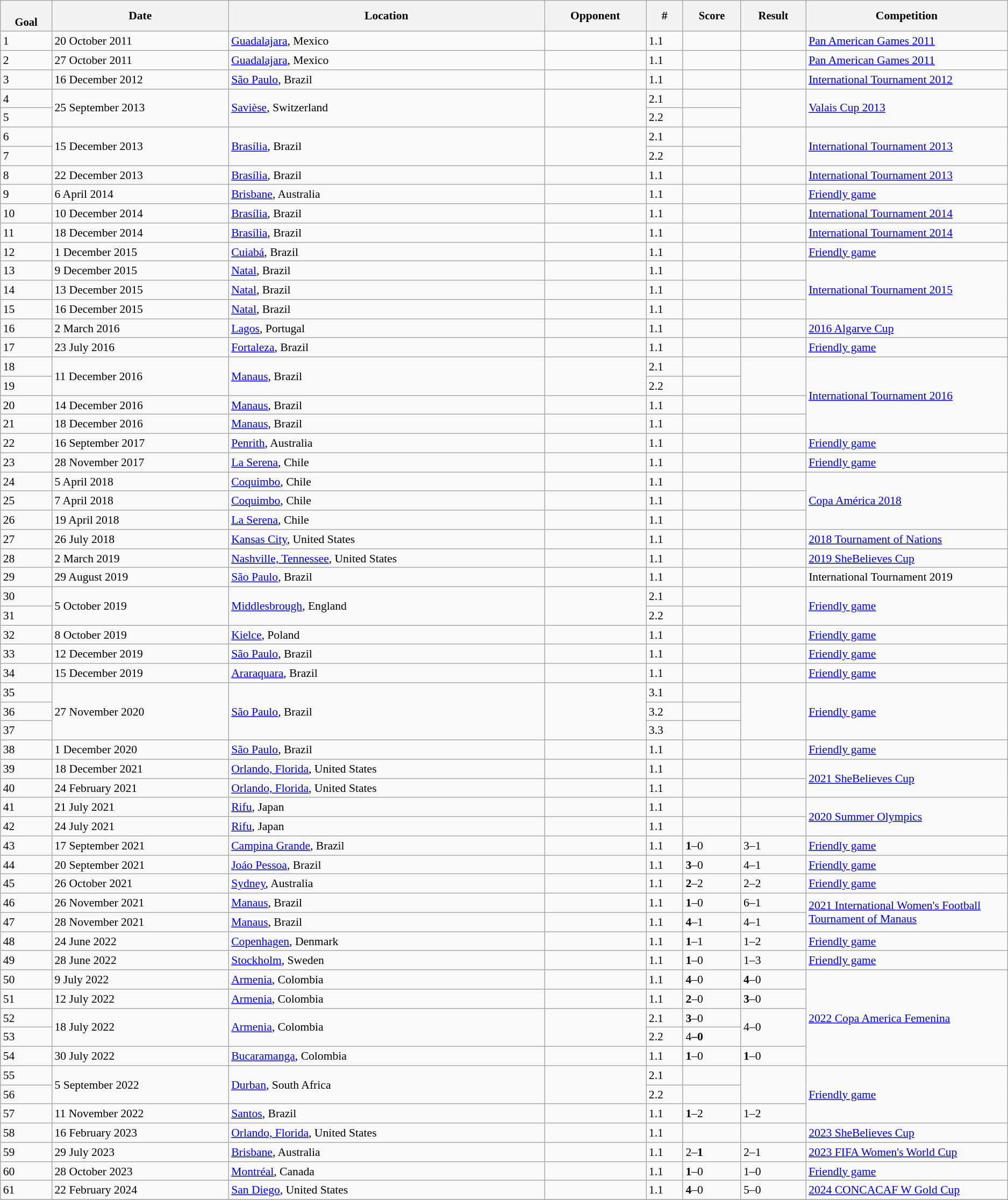<table class="wikitable collapsible sortable" style="font-size:90%">
<tr>
<th data-sort-type="number" style="font-size:95%;"><br>Goal</th>
<th>Date</th>
<th>Location</th>
<th>Opponent</th>
<th>#</th>
<th data-sort-type="number" style="font-size:95%;">Score</th>
<th data-sort-type="number" style="font-size:95%;">Result</th>
<th width="20%">Competition</th>
</tr>
<tr>
<td>1</td>
<td>20 October 2011</td>
<td> <a href='#'>Guadalajara</a>, Mexico</td>
<td></td>
<td>1.1</td>
<td></td>
<td></td>
<td><a href='#'>Pan American Games 2011</a></td>
</tr>
<tr>
<td>2</td>
<td>27 October 2011</td>
<td> <a href='#'>Guadalajara</a>, Mexico</td>
<td></td>
<td>1.1</td>
<td></td>
<td></td>
<td><a href='#'>Pan American Games 2011</a></td>
</tr>
<tr>
<td>3</td>
<td>16 December 2012</td>
<td> <a href='#'>São Paulo</a>, Brazil</td>
<td></td>
<td>1.1</td>
<td></td>
<td></td>
<td><a href='#'>International Tournament 2012</a></td>
</tr>
<tr>
<td>4</td>
<td rowspan=2>25 September 2013</td>
<td rowspan=2> <a href='#'>Savièse</a>, Switzerland</td>
<td rowspan=2></td>
<td>2.1</td>
<td></td>
<td rowspan=2></td>
<td rowspan=2><a href='#'>Valais Cup 2013</a></td>
</tr>
<tr>
<td>5</td>
<td>2.2</td>
<td></td>
</tr>
<tr>
<td>6</td>
<td rowspan=2>15 December 2013</td>
<td rowspan=2> <a href='#'>Brasília</a>, Brazil</td>
<td rowspan=2></td>
<td>2.1</td>
<td></td>
<td rowspan=2></td>
<td rowspan=2><a href='#'>International Tournament 2013</a></td>
</tr>
<tr>
<td>7</td>
<td>2.2</td>
<td></td>
</tr>
<tr>
<td>8</td>
<td>22 December 2013</td>
<td> <a href='#'>Brasília</a>, Brazil</td>
<td></td>
<td>1.1</td>
<td></td>
<td></td>
<td><a href='#'>International Tournament 2013</a></td>
</tr>
<tr>
<td>9</td>
<td>6 April 2014</td>
<td> <a href='#'>Brisbane</a>, Australia</td>
<td></td>
<td>1.1</td>
<td></td>
<td></td>
<td><a href='#'>Friendly game</a></td>
</tr>
<tr>
<td>10</td>
<td>10 December 2014</td>
<td> <a href='#'>Brasília</a>, Brazil</td>
<td></td>
<td>1.1</td>
<td></td>
<td></td>
<td><a href='#'>International Tournament 2014</a></td>
</tr>
<tr>
<td>11</td>
<td>18 December 2014</td>
<td> <a href='#'>Brasília</a>, Brazil</td>
<td></td>
<td>1.1</td>
<td></td>
<td></td>
<td><a href='#'>International Tournament 2014</a></td>
</tr>
<tr>
<td>12</td>
<td>1 December 2015</td>
<td> <a href='#'>Cuiabá</a>, Brazil</td>
<td></td>
<td>1.1</td>
<td></td>
<td></td>
<td><a href='#'>Friendly game</a></td>
</tr>
<tr>
<td>13</td>
<td>9 December 2015</td>
<td> <a href='#'>Natal</a>, Brazil</td>
<td></td>
<td>1.1</td>
<td></td>
<td></td>
<td rowspan="3"><a href='#'>International Tournament 2015</a></td>
</tr>
<tr>
<td>14</td>
<td>13 December 2015</td>
<td> <a href='#'>Natal</a>, Brazil</td>
<td></td>
<td>1.1</td>
<td></td>
<td></td>
</tr>
<tr>
<td>15</td>
<td>16 December 2015</td>
<td> <a href='#'>Natal</a>, Brazil</td>
<td></td>
<td>1.1</td>
<td></td>
<td></td>
</tr>
<tr>
<td>16</td>
<td>2 March 2016</td>
<td> <a href='#'>Lagos</a>, Portugal</td>
<td></td>
<td>1.1</td>
<td></td>
<td></td>
<td><a href='#'>2016 Algarve Cup</a></td>
</tr>
<tr>
<td>17</td>
<td>23 July 2016</td>
<td> <a href='#'>Fortaleza</a>, Brazil</td>
<td></td>
<td>1.1</td>
<td></td>
<td></td>
<td><a href='#'>Friendly game</a></td>
</tr>
<tr>
<td>18</td>
<td rowspan=2>11 December 2016</td>
<td rowspan=2> <a href='#'>Manaus</a>, Brazil</td>
<td rowspan=2></td>
<td>2.1</td>
<td></td>
<td rowspan=2></td>
<td rowspan="4"><a href='#'>International Tournament 2016</a></td>
</tr>
<tr>
<td>19</td>
<td>2.2</td>
<td></td>
</tr>
<tr>
<td>20</td>
<td>14 December 2016</td>
<td> <a href='#'>Manaus</a>, Brazil</td>
<td></td>
<td>1.1</td>
<td></td>
<td></td>
</tr>
<tr>
<td>21</td>
<td>18 December 2016</td>
<td> <a href='#'>Manaus</a>, Brazil</td>
<td></td>
<td>1.1</td>
<td></td>
<td></td>
</tr>
<tr>
<td>22</td>
<td>16 September 2017</td>
<td> <a href='#'>Penrith</a>, Australia</td>
<td></td>
<td>1.1</td>
<td></td>
<td></td>
<td><a href='#'>Friendly game</a></td>
</tr>
<tr>
<td>23</td>
<td>28 November 2017</td>
<td> <a href='#'>La Serena</a>, Chile</td>
<td></td>
<td>1.1</td>
<td></td>
<td></td>
<td><a href='#'>Friendly game</a></td>
</tr>
<tr>
<td>24</td>
<td>5 April 2018</td>
<td> <a href='#'>Coquimbo</a>, Chile</td>
<td></td>
<td>1.1</td>
<td></td>
<td></td>
<td rowspan="3"><a href='#'>Copa América 2018</a></td>
</tr>
<tr>
<td>25</td>
<td>7 April 2018</td>
<td> <a href='#'>Coquimbo</a>, Chile</td>
<td></td>
<td>1.1</td>
<td></td>
<td></td>
</tr>
<tr>
<td>26</td>
<td>19 April 2018</td>
<td> <a href='#'>La Serena</a>, Chile</td>
<td></td>
<td>1.1</td>
<td></td>
<td></td>
</tr>
<tr>
<td>27</td>
<td>26 July 2018</td>
<td> <a href='#'>Kansas City</a>, United States</td>
<td></td>
<td>1.1</td>
<td></td>
<td></td>
<td><a href='#'>2018 Tournament of Nations</a></td>
</tr>
<tr>
<td>28</td>
<td>2 March 2019</td>
<td> <a href='#'>Nashville, Tennessee</a>, United States</td>
<td></td>
<td>1.1</td>
<td></td>
<td></td>
<td><a href='#'>2019 SheBelieves Cup</a></td>
</tr>
<tr>
<td>29</td>
<td>29 August 2019</td>
<td> <a href='#'>São Paulo</a>, Brazil</td>
<td></td>
<td>1.1</td>
<td></td>
<td></td>
<td>International Tournament 2019</td>
</tr>
<tr>
<td>30</td>
<td rowspan=2>5 October 2019</td>
<td rowspan=2> <a href='#'>Middlesbrough</a>, England</td>
<td rowspan=2></td>
<td>2.1</td>
<td></td>
<td rowspan=2></td>
<td rowspan=2><a href='#'>Friendly game</a></td>
</tr>
<tr>
<td>31</td>
<td>2.2</td>
<td></td>
</tr>
<tr>
<td>32</td>
<td>8 October 2019</td>
<td> <a href='#'>Kielce</a>, Poland</td>
<td></td>
<td>1.1</td>
<td></td>
<td></td>
<td><a href='#'>Friendly game</a></td>
</tr>
<tr>
<td>33</td>
<td>12 December 2019</td>
<td> <a href='#'>São Paulo</a>, Brazil</td>
<td></td>
<td>1.1</td>
<td></td>
<td></td>
<td><a href='#'>Friendly game</a></td>
</tr>
<tr>
<td>34</td>
<td>15 December 2019</td>
<td> <a href='#'>Araraquara</a>, Brazil</td>
<td></td>
<td>1.1</td>
<td></td>
<td></td>
<td><a href='#'>Friendly game</a></td>
</tr>
<tr>
<td>35</td>
<td rowspan=3>27 November 2020</td>
<td rowspan=3> <a href='#'>São Paulo</a>, Brazil</td>
<td rowspan=3></td>
<td>3.1</td>
<td></td>
<td rowspan=3></td>
<td rowspan=3><a href='#'>Friendly game</a></td>
</tr>
<tr>
<td>36</td>
<td>3.2</td>
<td></td>
</tr>
<tr>
<td>37</td>
<td>3.3</td>
<td></td>
</tr>
<tr>
<td>38</td>
<td>1 December 2020</td>
<td> <a href='#'>São Paulo</a>, Brazil</td>
<td></td>
<td>1.1</td>
<td></td>
<td></td>
<td><a href='#'>Friendly game</a></td>
</tr>
<tr>
<td>39</td>
<td>18 December 2021</td>
<td> <a href='#'>Orlando, Florida</a>, United States</td>
<td></td>
<td>1.1</td>
<td></td>
<td></td>
<td rowspan="2"><a href='#'>2021 SheBelieves Cup</a></td>
</tr>
<tr>
<td>40</td>
<td>24 February 2021</td>
<td> <a href='#'>Orlando, Florida</a>, United States</td>
<td></td>
<td>1.1</td>
<td></td>
<td></td>
</tr>
<tr>
<td>41</td>
<td>21 July 2021</td>
<td> <a href='#'>Rifu</a>, Japan</td>
<td></td>
<td>1.1</td>
<td></td>
<td></td>
<td rowspan=2><a href='#'>2020 Summer Olympics</a></td>
</tr>
<tr>
<td>42</td>
<td>24 July 2021</td>
<td> <a href='#'>Rifu</a>, Japan</td>
<td></td>
<td>1.1</td>
<td></td>
<td></td>
</tr>
<tr>
<td>43</td>
<td>17 September 2021</td>
<td><a href='#'>Campina Grande</a>, Brazil</td>
<td></td>
<td>1.1</td>
<td><strong>1</strong>–0</td>
<td>3–1</td>
<td><a href='#'>Friendly game</a></td>
</tr>
<tr>
<td>44</td>
<td>20 September 2021</td>
<td><a href='#'>Joáo Pessoa</a>, Brazil</td>
<td></td>
<td>1.1</td>
<td><strong>3</strong>–0</td>
<td>4–1</td>
<td><a href='#'>Friendly game</a></td>
</tr>
<tr>
<td>45</td>
<td>26 October 2021</td>
<td><a href='#'>Sydney</a>, Australia</td>
<td></td>
<td>1.1</td>
<td><strong>2</strong>–2</td>
<td>2–2</td>
<td><a href='#'>Friendly game</a></td>
</tr>
<tr>
<td>46</td>
<td>26 November 2021</td>
<td><a href='#'>Manaus</a>, Brazil</td>
<td></td>
<td>1.1</td>
<td><strong>1</strong>–0</td>
<td>6–1</td>
<td rowspan="2"><a href='#'>2021 International Women's Football Tournament of Manaus</a></td>
</tr>
<tr>
<td>47</td>
<td>28 November 2021</td>
<td><a href='#'>Manaus</a>, Brazil</td>
<td></td>
<td>1.1</td>
<td><strong>4</strong>–1</td>
<td>4–1</td>
</tr>
<tr>
<td>48</td>
<td>24 June 2022</td>
<td><a href='#'>Copenhagen</a>, Denmark</td>
<td></td>
<td>1.1</td>
<td><strong>1</strong>–1</td>
<td>1–2</td>
<td><a href='#'>Friendly game</a></td>
</tr>
<tr>
<td>49</td>
<td>28 June 2022</td>
<td><a href='#'>Stockholm</a>, Sweden</td>
<td></td>
<td>1.1</td>
<td><strong>1</strong>–0</td>
<td>1–3</td>
<td><a href='#'>Friendly game</a></td>
</tr>
<tr>
<td>50</td>
<td>9 July 2022</td>
<td><a href='#'>Armenia</a>, Colombia</td>
<td></td>
<td>1.1</td>
<td><strong>4</strong>–0</td>
<td><strong>4</strong>–0</td>
<td rowspan="5"><a href='#'>2022 Copa America Femenina</a></td>
</tr>
<tr>
<td>51</td>
<td>12 July 2022</td>
<td><a href='#'>Armenia</a>, Colombia</td>
<td></td>
<td>1.1</td>
<td><strong>2</strong>–0</td>
<td><strong>3</strong>–0</td>
</tr>
<tr>
<td>52</td>
<td rowspan="2">18 July 2022</td>
<td rowspan="2"><a href='#'>Armenia</a>, Colombia</td>
<td rowspan="2"></td>
<td>2.1</td>
<td><strong>3</strong>–0</td>
<td rowspan="2">4–0</td>
</tr>
<tr>
<td>53</td>
<td>2.2</td>
<td>4<strong>–0</strong></td>
</tr>
<tr>
<td>54</td>
<td>30 July 2022</td>
<td><a href='#'>Bucaramanga</a>, Colombia</td>
<td></td>
<td>1.1</td>
<td><strong>1</strong>–0</td>
<td><strong>1</strong>–0</td>
</tr>
<tr>
<td>55</td>
<td rowspan=2>5 September 2022</td>
<td rowspan=2> <a href='#'>Durban</a>, South Africa</td>
<td rowspan=2></td>
<td>2.1</td>
<td></td>
<td rowspan=2></td>
<td rowspan="3"><a href='#'>Friendly game</a></td>
</tr>
<tr>
<td>56</td>
<td>2.2</td>
<td></td>
</tr>
<tr>
<td>57</td>
<td>11 November 2022</td>
<td><a href='#'>Santos</a>, Brazil</td>
<td></td>
<td>1.1</td>
<td><strong>1</strong>–2</td>
<td>1–2</td>
</tr>
<tr>
<td>58</td>
<td>16 February 2023</td>
<td> <a href='#'>Orlando, Florida</a>, United States</td>
<td></td>
<td>1.1</td>
<td></td>
<td></td>
<td><a href='#'>2023 SheBelieves Cup</a></td>
</tr>
<tr>
<td>59</td>
<td>29 July 2023</td>
<td><a href='#'>Brisbane</a>, Australia</td>
<td></td>
<td>1.1</td>
<td>2–<strong>1</strong></td>
<td>2–1</td>
<td><a href='#'>2023 FIFA Women's World Cup</a></td>
</tr>
<tr>
<td>60</td>
<td>28 October 2023</td>
<td><a href='#'>Montréal</a>, Canada</td>
<td></td>
<td>1.1</td>
<td><strong>1</strong>–0</td>
<td>1–0</td>
<td><a href='#'>Friendly game</a></td>
</tr>
<tr>
<td>61</td>
<td>22 February 2024</td>
<td><a href='#'>San Diego</a>, United States</td>
<td></td>
<td>1.1</td>
<td><strong>4</strong>–0</td>
<td>5–0</td>
<td><a href='#'>2024 CONCACAF W Gold Cup</a></td>
</tr>
<tr>
</tr>
</table>
